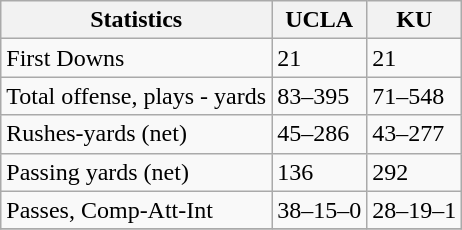<table class="wikitable">
<tr>
<th>Statistics</th>
<th>UCLA</th>
<th>KU</th>
</tr>
<tr>
<td>First Downs</td>
<td>21</td>
<td>21</td>
</tr>
<tr>
<td>Total offense, plays - yards</td>
<td>83–395</td>
<td>71–548</td>
</tr>
<tr>
<td>Rushes-yards (net)</td>
<td>45–286</td>
<td>43–277</td>
</tr>
<tr>
<td>Passing yards (net)</td>
<td>136</td>
<td>292</td>
</tr>
<tr>
<td>Passes, Comp-Att-Int</td>
<td>38–15–0</td>
<td>28–19–1</td>
</tr>
<tr>
</tr>
</table>
